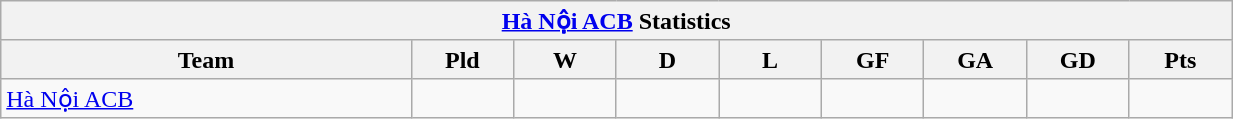<table width=65% class="wikitable" style="text-align:">
<tr>
<th colspan=9><a href='#'>Hà Nội ACB</a> Statistics</th>
</tr>
<tr>
<th width=20%>Team</th>
<th width=5%>Pld</th>
<th width=5%>W</th>
<th width=5%>D</th>
<th width=5%>L</th>
<th width=5%>GF</th>
<th width=5%>GA</th>
<th width=5%>GD</th>
<th width=5%>Pts</th>
</tr>
<tr>
<td> <a href='#'>Hà Nội ACB</a></td>
<td></td>
<td></td>
<td></td>
<td></td>
<td></td>
<td></td>
<td></td>
<td></td>
</tr>
</table>
